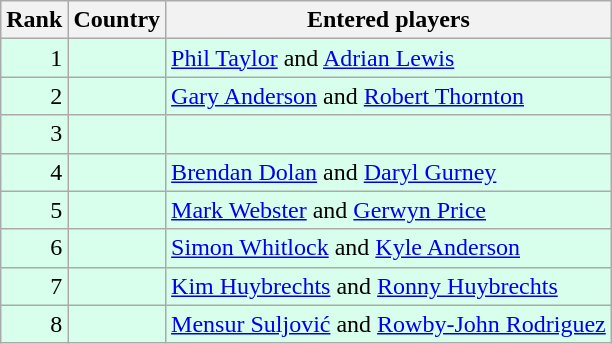<table class="wikitable">
<tr>
<th>Rank</th>
<th>Country</th>
<th>Entered players</th>
</tr>
<tr style="background:#d8ffeb;">
<td align=right>1</td>
<td></td>
<td><a href='#'>Phil Taylor</a> and <a href='#'>Adrian Lewis</a></td>
</tr>
<tr style="background:#d8ffeb;">
<td align=right>2</td>
<td></td>
<td><a href='#'>Gary Anderson</a> and <a href='#'>Robert Thornton</a></td>
</tr>
<tr style="background:#d8ffeb;">
<td align=right>3</td>
<td></td>
<td></td>
</tr>
<tr style="background:#d8ffeb;">
<td align=right>4</td>
<td></td>
<td><a href='#'>Brendan Dolan</a> and <a href='#'>Daryl Gurney</a></td>
</tr>
<tr style="background:#d8ffeb;">
<td align=right>5</td>
<td></td>
<td><a href='#'>Mark Webster</a> and <a href='#'>Gerwyn Price</a></td>
</tr>
<tr style="background:#d8ffeb;">
<td align=right>6</td>
<td></td>
<td><a href='#'>Simon Whitlock</a> and <a href='#'>Kyle Anderson</a></td>
</tr>
<tr style="background:#d8ffeb;">
<td align=right>7</td>
<td></td>
<td><a href='#'>Kim Huybrechts</a> and <a href='#'>Ronny Huybrechts</a></td>
</tr>
<tr style="background:#d8ffeb;">
<td align=right>8</td>
<td></td>
<td><a href='#'>Mensur Suljović</a> and <a href='#'>Rowby-John Rodriguez</a></td>
</tr>
</table>
